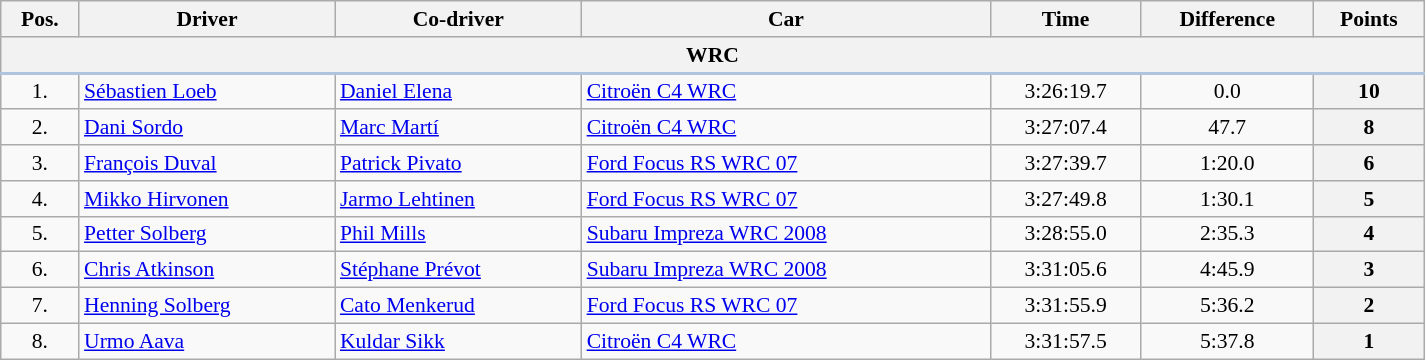<table class="wikitable" width="100%" style="text-align: center; font-size: 90%; max-width: 950px;">
<tr>
<th>Pos.</th>
<th>Driver</th>
<th>Co-driver</th>
<th>Car</th>
<th>Time</th>
<th>Difference</th>
<th>Points</th>
</tr>
<tr>
<th colspan="7" style="border-bottom: 2px solid LightSteelBlue;">WRC</th>
</tr>
<tr>
<td>1.</td>
<td align=left> <a href='#'>Sébastien Loeb</a></td>
<td align=left> <a href='#'>Daniel Elena</a></td>
<td align=left><a href='#'>Citroën C4 WRC</a></td>
<td>3:26:19.7</td>
<td>0.0</td>
<th>10</th>
</tr>
<tr>
<td>2.</td>
<td align=left> <a href='#'>Dani Sordo</a></td>
<td align=left> <a href='#'>Marc Martí</a></td>
<td align=left><a href='#'>Citroën C4 WRC</a></td>
<td>3:27:07.4</td>
<td>47.7</td>
<th>8</th>
</tr>
<tr>
<td>3.</td>
<td align=left> <a href='#'>François Duval</a></td>
<td align=left> <a href='#'>Patrick Pivato</a></td>
<td align=left><a href='#'>Ford Focus RS WRC 07</a></td>
<td>3:27:39.7</td>
<td>1:20.0</td>
<th>6</th>
</tr>
<tr>
<td>4.</td>
<td align=left> <a href='#'>Mikko Hirvonen</a></td>
<td align=left> <a href='#'>Jarmo Lehtinen</a></td>
<td align=left><a href='#'>Ford Focus RS WRC 07</a></td>
<td>3:27:49.8</td>
<td>1:30.1</td>
<th>5</th>
</tr>
<tr>
<td>5.</td>
<td align=left> <a href='#'>Petter Solberg</a></td>
<td align=left> <a href='#'>Phil Mills</a></td>
<td align=left><a href='#'>Subaru Impreza WRC 2008</a></td>
<td>3:28:55.0</td>
<td>2:35.3</td>
<th>4</th>
</tr>
<tr>
<td>6.</td>
<td align=left> <a href='#'>Chris Atkinson</a></td>
<td align=left> <a href='#'>Stéphane Prévot</a></td>
<td align=left><a href='#'>Subaru Impreza WRC 2008</a></td>
<td>3:31:05.6</td>
<td>4:45.9</td>
<th>3</th>
</tr>
<tr>
<td>7.</td>
<td align=left> <a href='#'>Henning Solberg</a></td>
<td align=left> <a href='#'>Cato Menkerud</a></td>
<td align=left><a href='#'>Ford Focus RS WRC 07</a></td>
<td>3:31:55.9</td>
<td>5:36.2</td>
<th>2</th>
</tr>
<tr>
<td>8.</td>
<td align=left> <a href='#'>Urmo Aava</a></td>
<td align=left> <a href='#'>Kuldar Sikk</a></td>
<td align=left><a href='#'>Citroën C4 WRC</a></td>
<td>3:31:57.5</td>
<td>5:37.8</td>
<th>1</th>
</tr>
</table>
